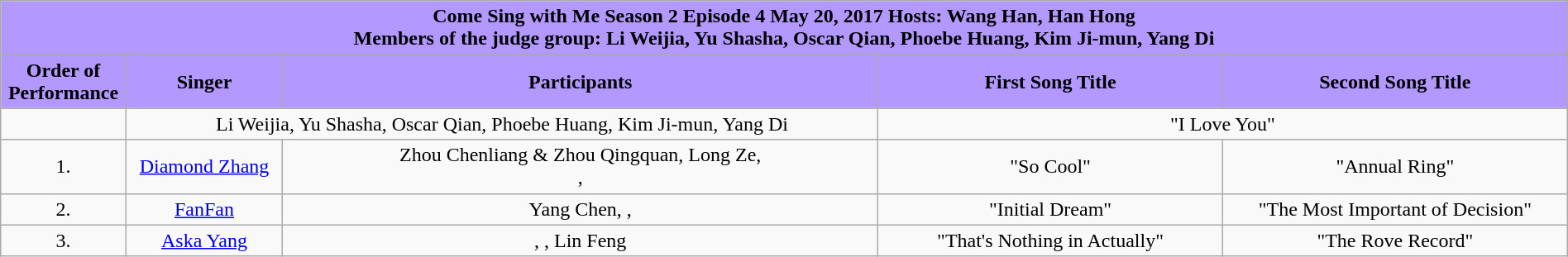<table class="wikitable sortable mw-collapsible" width="100%" style="text-align:center">
<tr style="background:#B399FF">
<td colspan="5"><div><strong>Come Sing with Me Season 2 Episode 4 May 20, 2017 Hosts: Wang Han, Han Hong<br>Members of the judge group: Li Weijia, Yu Shasha, Oscar Qian, Phoebe Huang, Kim Ji-mun, Yang Di</strong></div></td>
</tr>
<tr style="background:#B399FF">
<td style="width:8%"><strong>Order of Performance</strong></td>
<td style="width:10%"><strong>Singer</strong></td>
<td style="width:38%"><strong>Participants</strong></td>
<td style="width:22%"><strong>First Song Title</strong></td>
<td style="width:22%"><strong>Second Song Title</strong></td>
</tr>
<tr>
<td></td>
<td colspan=2>Li Weijia, Yu Shasha, Oscar Qian, Phoebe Huang, Kim Ji-mun, Yang Di</td>
<td colspan=2>"I Love You"</td>
</tr>
<tr>
<td>1.</td>
<td><a href='#'>Diamond Zhang</a></td>
<td>Zhou Chenliang & Zhou Qingquan, Long Ze,  <br> , </td>
<td>"So Cool"</td>
<td>"Annual Ring"</td>
</tr>
<tr>
<td>2.</td>
<td><a href='#'>FanFan</a></td>
<td>Yang Chen, ,  <br> </td>
<td>"Initial Dream"</td>
<td>"The Most Important of Decision"</td>
</tr>
<tr>
<td>3.</td>
<td><a href='#'>Aska Yang</a></td>
<td>, , Lin Feng <br> </td>
<td>"That's Nothing in Actually"</td>
<td>"The Rove Record"</td>
</tr>
</table>
